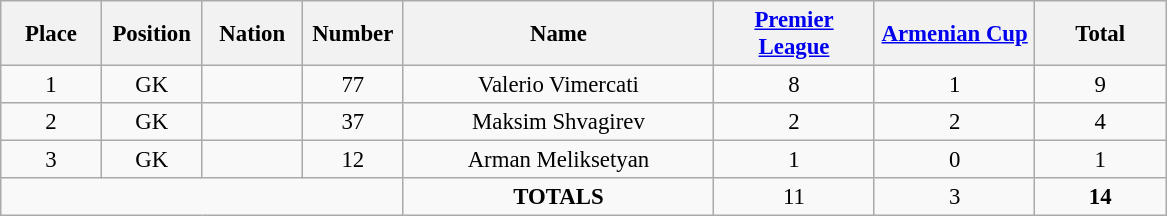<table class="wikitable" style="font-size: 95%; text-align: center;">
<tr>
<th width=60>Place</th>
<th width=60>Position</th>
<th width=60>Nation</th>
<th width=60>Number</th>
<th width=200>Name</th>
<th width=100><a href='#'>Premier League</a></th>
<th width=100><a href='#'>Armenian Cup</a></th>
<th width=80>Total</th>
</tr>
<tr>
<td>1</td>
<td>GK</td>
<td></td>
<td>77</td>
<td>Valerio Vimercati</td>
<td>8</td>
<td>1</td>
<td>9</td>
</tr>
<tr>
<td>2</td>
<td>GK</td>
<td></td>
<td>37</td>
<td>Maksim Shvagirev</td>
<td>2</td>
<td>2</td>
<td>4</td>
</tr>
<tr>
<td>3</td>
<td>GK</td>
<td></td>
<td>12</td>
<td>Arman Meliksetyan</td>
<td>1</td>
<td>0</td>
<td>1</td>
</tr>
<tr>
<td colspan="4"></td>
<td><strong>TOTALS</strong></td>
<td>11</td>
<td>3</td>
<td><strong>14</strong></td>
</tr>
</table>
